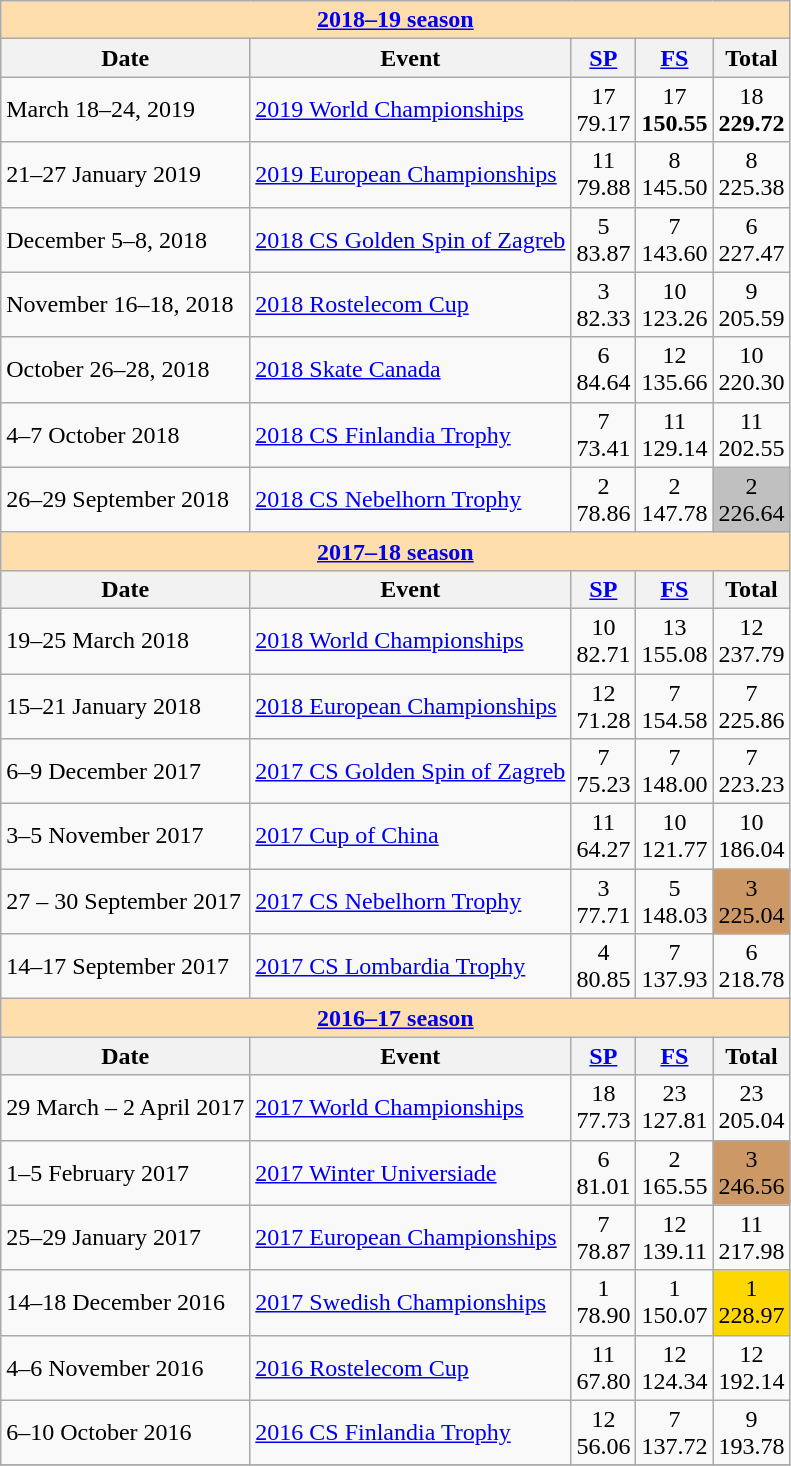<table class="wikitable">
<tr>
<td style="background-color: #ffdead;" colspan=5 align=center><a href='#'><strong>2018–19 season</strong></a></td>
</tr>
<tr>
<th>Date</th>
<th>Event</th>
<th><a href='#'>SP</a></th>
<th><a href='#'>FS</a></th>
<th>Total</th>
</tr>
<tr>
<td>March 18–24, 2019</td>
<td><a href='#'>2019 World Championships</a></td>
<td align=center>17 <br> 79.17</td>
<td align=center>17 <br> <strong>150.55</strong></td>
<td align=center>18 <br> <strong>229.72</strong></td>
</tr>
<tr>
<td>21–27 January 2019</td>
<td><a href='#'>2019 European Championships</a></td>
<td align=center>11 <br> 79.88</td>
<td align=center>8 <br> 145.50</td>
<td align=center>8 <br> 225.38</td>
</tr>
<tr>
<td>December 5–8, 2018</td>
<td><a href='#'>2018 CS Golden Spin of Zagreb</a></td>
<td align=center>5 <br> 83.87</td>
<td align=center>7 <br> 143.60</td>
<td align=center>6 <br> 227.47</td>
</tr>
<tr>
<td>November 16–18, 2018</td>
<td><a href='#'>2018 Rostelecom Cup</a></td>
<td align=center>3 <br> 82.33</td>
<td align=center>10 <br> 123.26</td>
<td align=center>9 <br> 205.59</td>
</tr>
<tr>
<td>October 26–28, 2018</td>
<td><a href='#'>2018 Skate Canada</a></td>
<td align=center>6 <br> 84.64</td>
<td align=center>12 <br> 135.66</td>
<td align=center>10 <br> 220.30</td>
</tr>
<tr>
<td>4–7 October 2018</td>
<td><a href='#'>2018 CS Finlandia Trophy</a></td>
<td align=center>7 <br> 73.41</td>
<td align=center>11 <br> 129.14</td>
<td align=center>11 <br> 202.55</td>
</tr>
<tr>
<td>26–29 September 2018</td>
<td><a href='#'>2018 CS Nebelhorn Trophy</a></td>
<td align=center>2 <br> 78.86</td>
<td align=center>2 <br> 147.78</td>
<td align=center bgcolor=silver>2 <br> 226.64</td>
</tr>
<tr>
<td style="background-color: #ffdead;" colspan=5 align=center><a href='#'><strong>2017–18 season</strong></a></td>
</tr>
<tr>
<th>Date</th>
<th>Event</th>
<th><a href='#'>SP</a></th>
<th><a href='#'>FS</a></th>
<th>Total</th>
</tr>
<tr>
<td>19–25 March 2018</td>
<td><a href='#'>2018 World Championships</a></td>
<td align=center>10 <br> 82.71</td>
<td align=center>13 <br> 155.08</td>
<td align=center>12 <br> 237.79</td>
</tr>
<tr>
<td>15–21 January 2018</td>
<td><a href='#'>2018 European Championships</a></td>
<td align=center>12 <br> 71.28</td>
<td align=center>7 <br> 154.58</td>
<td align=center>7 <br> 225.86</td>
</tr>
<tr>
<td>6–9 December 2017</td>
<td><a href='#'>2017 CS Golden Spin of Zagreb</a></td>
<td align=center>7 <br> 75.23</td>
<td align=center>7 <br> 148.00</td>
<td align=center>7 <br> 223.23</td>
</tr>
<tr>
<td>3–5 November 2017</td>
<td><a href='#'>2017 Cup of China</a></td>
<td align=center>11  <br> 64.27</td>
<td align=center>10 <br> 121.77</td>
<td align=center>10 <br> 186.04</td>
</tr>
<tr>
<td>27 – 30 September 2017</td>
<td><a href='#'>2017 CS Nebelhorn Trophy</a></td>
<td align=center>3 <br> 77.71</td>
<td align=center>5 <br> 148.03</td>
<td align=center bgcolor=cc9966>3 <br> 225.04</td>
</tr>
<tr>
<td>14–17 September 2017</td>
<td><a href='#'>2017 CS Lombardia Trophy</a></td>
<td align=center>4 <br> 80.85</td>
<td align=center>7 <br> 137.93</td>
<td align=center>6 <br> 218.78</td>
</tr>
<tr>
<td style="background-color: #ffdead;" colspan=5 align=center><a href='#'><strong>2016–17 season</strong></a></td>
</tr>
<tr>
<th>Date</th>
<th>Event</th>
<th><a href='#'>SP</a></th>
<th><a href='#'>FS</a></th>
<th>Total</th>
</tr>
<tr>
<td>29 March – 2 April 2017</td>
<td><a href='#'>2017 World Championships</a></td>
<td align=center>18 <br> 77.73</td>
<td align=center>23 <br> 127.81</td>
<td align=center>23 <br> 205.04</td>
</tr>
<tr>
<td>1–5 February 2017</td>
<td><a href='#'>2017 Winter Universiade</a></td>
<td align=center>6<br>81.01</td>
<td align=center>2<br>165.55</td>
<td align=center bgcolor=cc9966>3<br>246.56</td>
</tr>
<tr>
<td>25–29 January 2017</td>
<td><a href='#'>2017 European Championships</a></td>
<td align=center>7 <br> 78.87</td>
<td align=center>12 <br> 139.11</td>
<td align=center>11 <br> 217.98</td>
</tr>
<tr>
<td>14–18 December 2016</td>
<td><a href='#'>2017 Swedish Championships</a></td>
<td align=center>1 <br> 78.90</td>
<td align=center>1 <br> 150.07</td>
<td align=center bgcolor=gold>1 <br> 228.97</td>
</tr>
<tr>
<td>4–6 November 2016</td>
<td><a href='#'>2016 Rostelecom Cup</a></td>
<td align=center>11 <br> 67.80</td>
<td align=center>12 <br> 124.34</td>
<td align=center>12 <br> 192.14</td>
</tr>
<tr>
<td>6–10 October 2016</td>
<td><a href='#'>2016 CS Finlandia Trophy</a></td>
<td align=center>12 <br> 56.06</td>
<td align=center>7 <br> 137.72</td>
<td align=center>9 <br> 193.78</td>
</tr>
<tr>
</tr>
</table>
